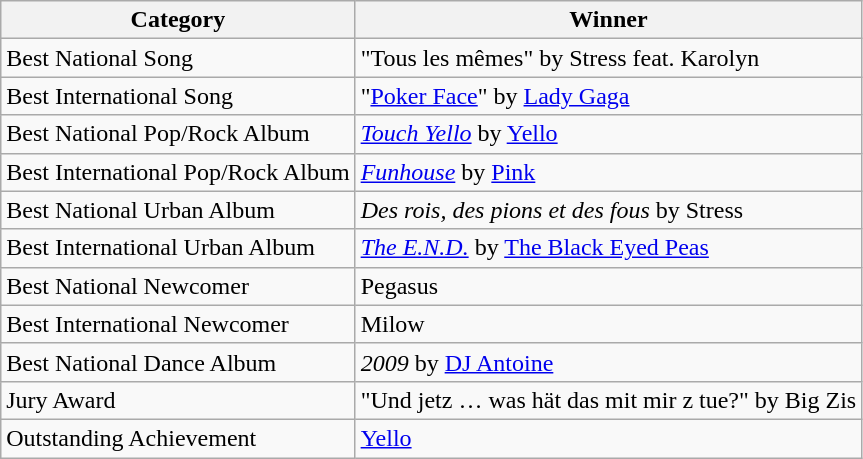<table class="wikitable zebra">
<tr>
<th>Category</th>
<th>Winner</th>
</tr>
<tr>
<td>Best National Song</td>
<td>"Tous les mêmes" by Stress feat. Karolyn</td>
</tr>
<tr>
<td>Best International Song</td>
<td>"<a href='#'>Poker Face</a>" by <a href='#'>Lady Gaga</a></td>
</tr>
<tr>
<td>Best National Pop/Rock Album</td>
<td><em><a href='#'>Touch Yello</a></em> by <a href='#'>Yello</a></td>
</tr>
<tr>
<td>Best International Pop/Rock Album</td>
<td><em><a href='#'>Funhouse</a></em> by <a href='#'>Pink</a></td>
</tr>
<tr>
<td>Best National Urban Album</td>
<td><em>Des rois, des pions et des fous</em> by Stress</td>
</tr>
<tr>
<td>Best International Urban Album</td>
<td><em><a href='#'>The E.N.D.</a></em> by <a href='#'>The Black Eyed Peas</a></td>
</tr>
<tr>
<td>Best National Newcomer</td>
<td>Pegasus</td>
</tr>
<tr>
<td>Best International Newcomer</td>
<td>Milow</td>
</tr>
<tr>
<td>Best National Dance Album</td>
<td><em>2009</em> by <a href='#'>DJ Antoine</a></td>
</tr>
<tr>
<td>Jury Award</td>
<td>"Und jetz … was hät das mit mir z tue?" by Big Zis</td>
</tr>
<tr>
<td>Outstanding Achievement</td>
<td><a href='#'>Yello</a></td>
</tr>
</table>
